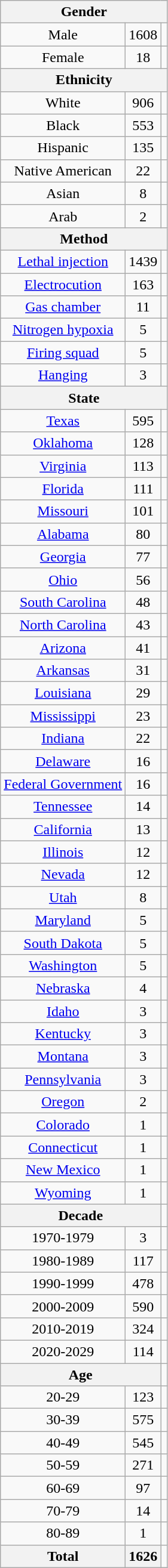<table class="wikitable"style="text-align: center;">
<tr>
<th colspan="3">Gender</th>
</tr>
<tr>
<td>Male</td>
<td>1608</td>
<td></td>
</tr>
<tr>
<td>Female</td>
<td>18</td>
<td></td>
</tr>
<tr>
<th colspan="3">Ethnicity</th>
</tr>
<tr>
<td>White</td>
<td>906</td>
<td></td>
</tr>
<tr>
<td>Black</td>
<td>553</td>
<td></td>
</tr>
<tr>
<td>Hispanic</td>
<td>135</td>
<td></td>
</tr>
<tr>
<td>Native American</td>
<td>22</td>
<td></td>
</tr>
<tr>
<td>Asian</td>
<td>8</td>
<td></td>
</tr>
<tr>
<td>Arab</td>
<td>2</td>
<td></td>
</tr>
<tr>
<th colspan="3">Method</th>
</tr>
<tr>
<td><a href='#'>Lethal injection</a></td>
<td>1439</td>
<td></td>
</tr>
<tr>
<td><a href='#'>Electrocution</a></td>
<td>163</td>
<td></td>
</tr>
<tr>
<td><a href='#'>Gas chamber</a></td>
<td>11</td>
<td></td>
</tr>
<tr>
<td><a href='#'>Nitrogen hypoxia</a></td>
<td>5</td>
<td></td>
</tr>
<tr>
<td><a href='#'>Firing squad</a></td>
<td>5</td>
<td></td>
</tr>
<tr>
<td><a href='#'>Hanging</a></td>
<td>3</td>
<td></td>
</tr>
<tr>
<th colspan="3">State</th>
</tr>
<tr>
<td><a href='#'>Texas</a></td>
<td>595</td>
<td></td>
</tr>
<tr>
<td><a href='#'>Oklahoma</a></td>
<td>128</td>
<td></td>
</tr>
<tr>
<td><a href='#'>Virginia</a></td>
<td>113</td>
<td></td>
</tr>
<tr>
<td><a href='#'>Florida</a></td>
<td>111</td>
<td></td>
</tr>
<tr>
<td><a href='#'>Missouri</a></td>
<td>101</td>
<td></td>
</tr>
<tr>
<td><a href='#'>Alabama</a></td>
<td>80</td>
<td></td>
</tr>
<tr>
<td><a href='#'>Georgia</a></td>
<td>77</td>
<td></td>
</tr>
<tr>
<td><a href='#'>Ohio</a></td>
<td>56</td>
<td></td>
</tr>
<tr>
<td><a href='#'>South Carolina</a></td>
<td>48</td>
<td></td>
</tr>
<tr>
<td><a href='#'>North Carolina</a></td>
<td>43</td>
<td></td>
</tr>
<tr>
<td><a href='#'>Arizona</a></td>
<td>41</td>
<td></td>
</tr>
<tr>
<td><a href='#'>Arkansas</a></td>
<td>31</td>
<td></td>
</tr>
<tr>
<td><a href='#'>Louisiana</a></td>
<td>29</td>
<td></td>
</tr>
<tr>
<td><a href='#'>Mississippi</a></td>
<td>23</td>
<td></td>
</tr>
<tr>
<td><a href='#'>Indiana</a></td>
<td>22</td>
<td></td>
</tr>
<tr>
<td><a href='#'>Delaware</a></td>
<td>16</td>
<td></td>
</tr>
<tr>
<td><a href='#'>Federal Government</a></td>
<td>16</td>
<td></td>
</tr>
<tr>
<td><a href='#'>Tennessee</a></td>
<td>14</td>
<td></td>
</tr>
<tr>
<td><a href='#'>California</a></td>
<td>13</td>
<td></td>
</tr>
<tr>
<td><a href='#'>Illinois</a></td>
<td>12</td>
<td></td>
</tr>
<tr>
<td><a href='#'>Nevada</a></td>
<td>12</td>
<td></td>
</tr>
<tr>
<td><a href='#'>Utah</a></td>
<td>8</td>
<td></td>
</tr>
<tr>
<td><a href='#'>Maryland</a></td>
<td>5</td>
<td></td>
</tr>
<tr>
<td><a href='#'>South Dakota</a></td>
<td>5</td>
<td></td>
</tr>
<tr>
<td><a href='#'>Washington</a></td>
<td>5</td>
<td></td>
</tr>
<tr>
<td><a href='#'>Nebraska</a></td>
<td>4</td>
<td></td>
</tr>
<tr>
<td><a href='#'>Idaho</a></td>
<td>3</td>
<td></td>
</tr>
<tr>
<td><a href='#'>Kentucky</a></td>
<td>3</td>
<td></td>
</tr>
<tr>
<td><a href='#'>Montana</a></td>
<td>3</td>
<td></td>
</tr>
<tr>
<td><a href='#'>Pennsylvania</a></td>
<td>3</td>
<td></td>
</tr>
<tr>
<td><a href='#'>Oregon</a></td>
<td>2</td>
<td></td>
</tr>
<tr>
<td><a href='#'>Colorado</a></td>
<td>1</td>
<td></td>
</tr>
<tr>
<td><a href='#'>Connecticut</a></td>
<td>1</td>
<td></td>
</tr>
<tr>
<td><a href='#'>New Mexico</a></td>
<td>1</td>
<td></td>
</tr>
<tr>
<td><a href='#'>Wyoming</a></td>
<td>1</td>
<td></td>
</tr>
<tr>
<th colspan="2">Decade</th>
</tr>
<tr>
<td>1970-1979</td>
<td>3</td>
<td></td>
</tr>
<tr>
<td>1980-1989</td>
<td>117</td>
<td></td>
</tr>
<tr>
<td>1990-1999</td>
<td>478</td>
<td></td>
</tr>
<tr>
<td>2000-2009</td>
<td>590</td>
<td></td>
</tr>
<tr>
<td>2010-2019</td>
<td>324</td>
<td></td>
</tr>
<tr>
<td>2020-2029</td>
<td>114</td>
<td></td>
</tr>
<tr>
<th colspan="2">Age</th>
</tr>
<tr>
<td>20-29</td>
<td>123</td>
<td></td>
</tr>
<tr>
<td>30-39</td>
<td>575</td>
<td></td>
</tr>
<tr>
<td>40-49</td>
<td>545</td>
<td></td>
</tr>
<tr>
<td>50-59</td>
<td>271</td>
<td></td>
</tr>
<tr>
<td>60-69</td>
<td>97</td>
<td></td>
</tr>
<tr>
<td>70-79</td>
<td>14</td>
<td></td>
</tr>
<tr>
<td>80-89</td>
<td>1</td>
<td></td>
</tr>
<tr>
<th>Total</th>
<th>1626</th>
</tr>
</table>
